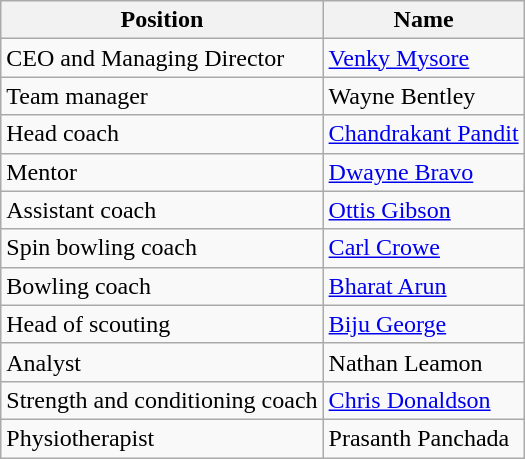<table class="wikitable">
<tr>
<th>Position</th>
<th>Name</th>
</tr>
<tr>
<td>CEO and Managing Director</td>
<td><a href='#'>Venky Mysore</a></td>
</tr>
<tr>
<td>Team manager</td>
<td>Wayne Bentley</td>
</tr>
<tr>
<td>Head coach</td>
<td><a href='#'>Chandrakant Pandit</a></td>
</tr>
<tr>
<td>Mentor</td>
<td><a href='#'>Dwayne Bravo</a></td>
</tr>
<tr>
<td>Assistant coach</td>
<td><a href='#'>Ottis Gibson</a></td>
</tr>
<tr>
<td>Spin bowling coach</td>
<td><a href='#'>Carl Crowe</a></td>
</tr>
<tr>
<td>Bowling coach</td>
<td><a href='#'>Bharat Arun</a></td>
</tr>
<tr>
<td>Head of scouting</td>
<td><a href='#'>Biju George</a></td>
</tr>
<tr>
<td>Analyst</td>
<td>Nathan Leamon</td>
</tr>
<tr>
<td>Strength and conditioning coach</td>
<td><a href='#'>Chris Donaldson</a></td>
</tr>
<tr>
<td>Physiotherapist</td>
<td>Prasanth Panchada</td>
</tr>
</table>
